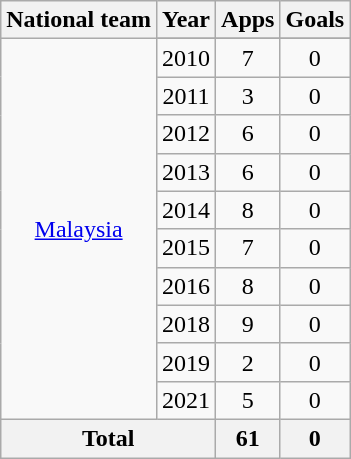<table class="wikitable" style="text-align: center;">
<tr>
<th>National team</th>
<th>Year</th>
<th>Apps</th>
<th>Goals</th>
</tr>
<tr>
<td rowspan="11"><a href='#'>Malaysia</a></td>
</tr>
<tr>
<td>2010</td>
<td>7</td>
<td>0</td>
</tr>
<tr>
<td>2011</td>
<td>3</td>
<td>0</td>
</tr>
<tr>
<td>2012</td>
<td>6</td>
<td>0</td>
</tr>
<tr>
<td>2013</td>
<td>6</td>
<td>0</td>
</tr>
<tr>
<td>2014</td>
<td>8</td>
<td>0</td>
</tr>
<tr>
<td>2015</td>
<td>7</td>
<td>0</td>
</tr>
<tr>
<td>2016</td>
<td>8</td>
<td>0</td>
</tr>
<tr>
<td>2018</td>
<td>9</td>
<td>0</td>
</tr>
<tr>
<td>2019</td>
<td>2</td>
<td>0</td>
</tr>
<tr>
<td>2021</td>
<td>5</td>
<td>0</td>
</tr>
<tr>
<th colspan=2>Total</th>
<th>61</th>
<th>0</th>
</tr>
</table>
